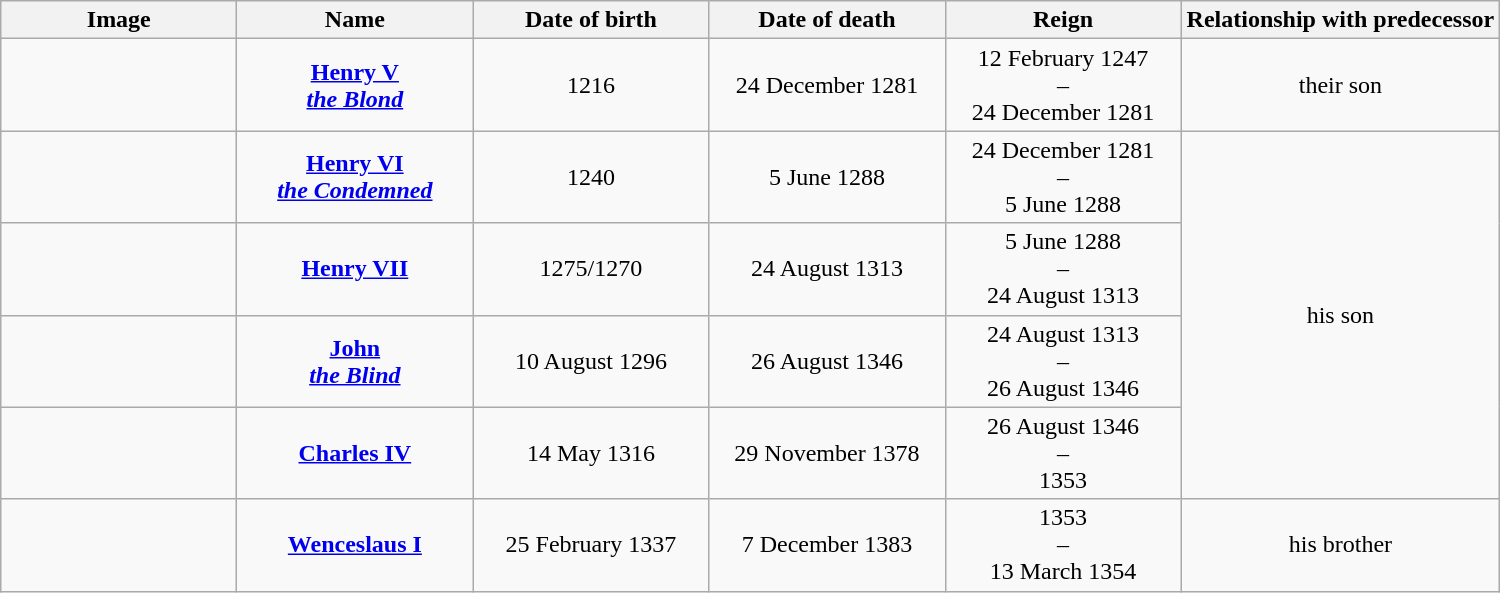<table class="wikitable">
<tr>
<th width=150px>Image</th>
<th width=150px>Name</th>
<th width=150px>Date of birth</th>
<th width=150px>Date of death</th>
<th width=150px>Reign</th>
<th>Relationship with predecessor</th>
</tr>
<tr>
<td></td>
<td style="text-align:center;"><strong><a href='#'>Henry V <br><em> the Blond</em></a></strong></td>
<td style="text-align:center;">1216</td>
<td style="text-align:center;">24 December 1281</td>
<td style="text-align:center;">12 February 1247<br>–<br>24 December 1281</td>
<td style="text-align:center;">their son</td>
</tr>
<tr>
<td></td>
<td style="text-align:center;"><strong><a href='#'>Henry VI<br><em>the Condemned</em></a></strong></td>
<td style="text-align:center;">1240</td>
<td style="text-align:center;">5 June 1288</td>
<td style="text-align:center;">24 December 1281<br>–<br>5 June 1288</td>
<td rowspan="4" style="text-align:center;">his son</td>
</tr>
<tr>
<td></td>
<td style="text-align:center;"><strong><a href='#'>Henry VII</a></strong></td>
<td style="text-align:center;">1275/1270</td>
<td style="text-align:center;">24 August 1313</td>
<td style="text-align:center;">5 June 1288<br>–<br>24 August 1313</td>
</tr>
<tr>
<td></td>
<td style="text-align:center;"><strong><a href='#'>John <br><em>the Blind</em></a></strong></td>
<td style="text-align:center;">10 August 1296</td>
<td style="text-align:center;">26 August 1346</td>
<td style="text-align:center;">24 August 1313<br>–<br>26 August 1346</td>
</tr>
<tr>
<td></td>
<td style="text-align:center;"><strong><a href='#'>Charles IV</a></strong></td>
<td style="text-align:center;">14 May 1316</td>
<td style="text-align:center;">29 November 1378</td>
<td style="text-align:center;">26 August 1346<br>–<br>1353</td>
</tr>
<tr>
<td></td>
<td style="text-align:center;"><strong><a href='#'>Wenceslaus I</a></strong></td>
<td style="text-align:center;">25 February 1337</td>
<td style="text-align:center;">7 December 1383</td>
<td style="text-align:center;">1353<br>–<br>13 March 1354</td>
<td style="text-align:center;">his brother</td>
</tr>
</table>
